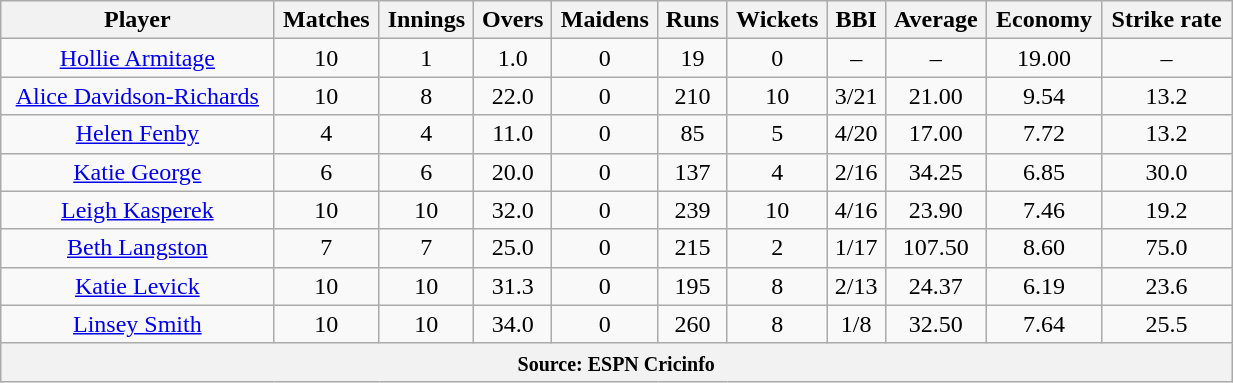<table class="wikitable" style="text-align:center; width:65%;">
<tr>
<th>Player</th>
<th>Matches</th>
<th>Innings</th>
<th>Overs</th>
<th>Maidens</th>
<th>Runs</th>
<th>Wickets</th>
<th>BBI</th>
<th>Average</th>
<th>Economy</th>
<th>Strike rate</th>
</tr>
<tr>
<td><a href='#'>Hollie Armitage</a></td>
<td>10</td>
<td>1</td>
<td>1.0</td>
<td>0</td>
<td>19</td>
<td>0</td>
<td>–</td>
<td>–</td>
<td>19.00</td>
<td>–</td>
</tr>
<tr>
<td><a href='#'>Alice Davidson-Richards</a></td>
<td>10</td>
<td>8</td>
<td>22.0</td>
<td>0</td>
<td>210</td>
<td>10</td>
<td>3/21</td>
<td>21.00</td>
<td>9.54</td>
<td>13.2</td>
</tr>
<tr>
<td><a href='#'>Helen Fenby</a></td>
<td>4</td>
<td>4</td>
<td>11.0</td>
<td>0</td>
<td>85</td>
<td>5</td>
<td>4/20</td>
<td>17.00</td>
<td>7.72</td>
<td>13.2</td>
</tr>
<tr>
<td><a href='#'>Katie George</a></td>
<td>6</td>
<td>6</td>
<td>20.0</td>
<td>0</td>
<td>137</td>
<td>4</td>
<td>2/16</td>
<td>34.25</td>
<td>6.85</td>
<td>30.0</td>
</tr>
<tr>
<td><a href='#'>Leigh Kasperek</a></td>
<td>10</td>
<td>10</td>
<td>32.0</td>
<td>0</td>
<td>239</td>
<td>10</td>
<td>4/16</td>
<td>23.90</td>
<td>7.46</td>
<td>19.2</td>
</tr>
<tr>
<td><a href='#'>Beth Langston</a></td>
<td>7</td>
<td>7</td>
<td>25.0</td>
<td>0</td>
<td>215</td>
<td>2</td>
<td>1/17</td>
<td>107.50</td>
<td>8.60</td>
<td>75.0</td>
</tr>
<tr>
<td><a href='#'>Katie Levick</a></td>
<td>10</td>
<td>10</td>
<td>31.3</td>
<td>0</td>
<td>195</td>
<td>8</td>
<td>2/13</td>
<td>24.37</td>
<td>6.19</td>
<td>23.6</td>
</tr>
<tr>
<td><a href='#'>Linsey Smith</a></td>
<td>10</td>
<td>10</td>
<td>34.0</td>
<td>0</td>
<td>260</td>
<td>8</td>
<td>1/8</td>
<td>32.50</td>
<td>7.64</td>
<td>25.5</td>
</tr>
<tr>
<th colspan="13"><small>Source: ESPN Cricinfo </small></th>
</tr>
</table>
